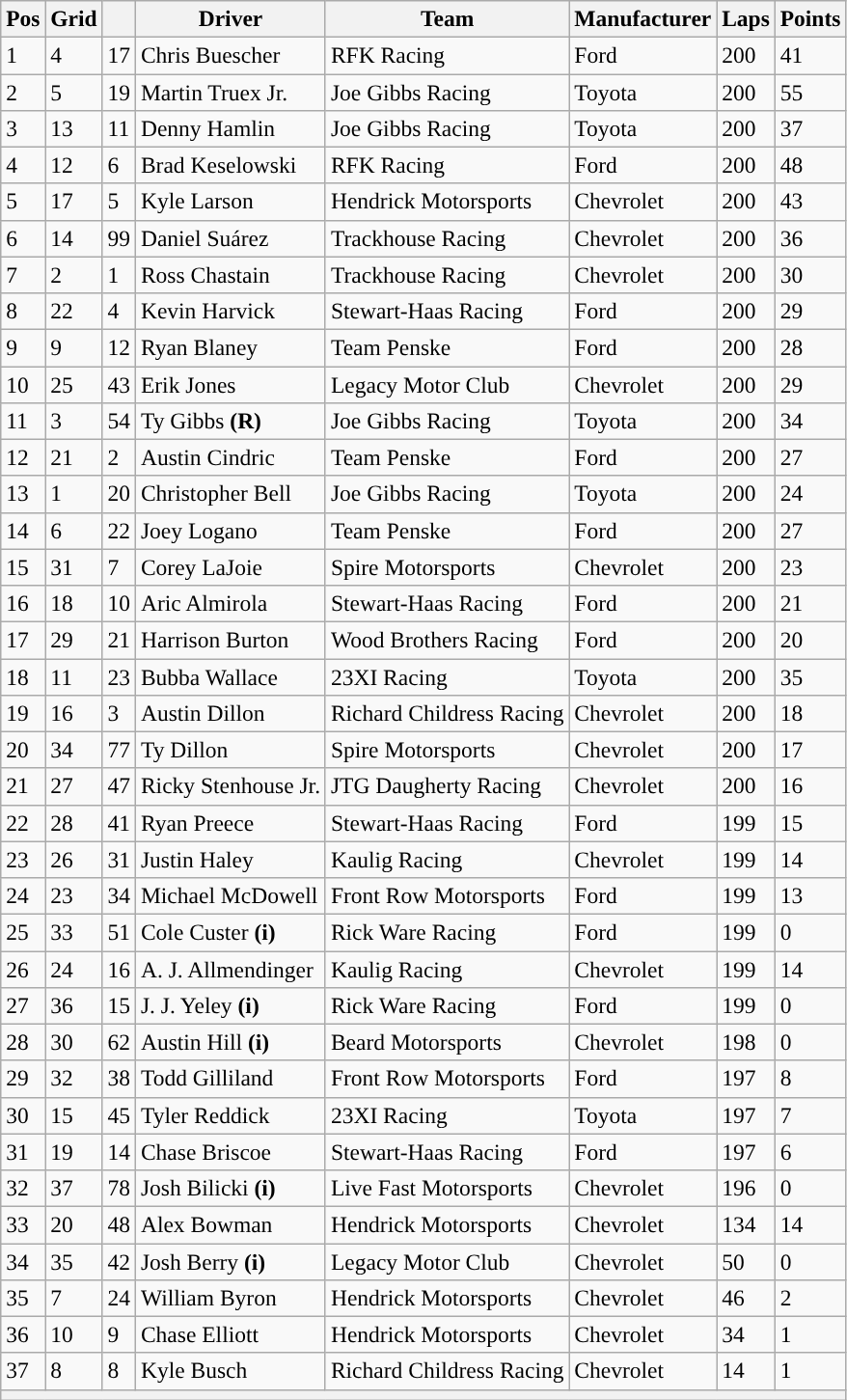<table class="wikitable" style="font-size:98%">
<tr>
<th>Pos</th>
<th>Grid</th>
<th></th>
<th>Driver</th>
<th>Team</th>
<th>Manufacturer</th>
<th>Laps</th>
<th>Points</th>
</tr>
<tr>
<td>1</td>
<td>4</td>
<td>17</td>
<td>Chris Buescher</td>
<td>RFK Racing</td>
<td>Ford</td>
<td>200</td>
<td>41</td>
</tr>
<tr>
<td>2</td>
<td>5</td>
<td>19</td>
<td>Martin Truex Jr.</td>
<td>Joe Gibbs Racing</td>
<td>Toyota</td>
<td>200</td>
<td>55</td>
</tr>
<tr>
<td>3</td>
<td>13</td>
<td>11</td>
<td>Denny Hamlin</td>
<td>Joe Gibbs Racing</td>
<td>Toyota</td>
<td>200</td>
<td>37</td>
</tr>
<tr>
<td>4</td>
<td>12</td>
<td>6</td>
<td>Brad Keselowski</td>
<td>RFK Racing</td>
<td>Ford</td>
<td>200</td>
<td>48</td>
</tr>
<tr>
<td>5</td>
<td>17</td>
<td>5</td>
<td>Kyle Larson</td>
<td>Hendrick Motorsports</td>
<td>Chevrolet</td>
<td>200</td>
<td>43</td>
</tr>
<tr>
<td>6</td>
<td>14</td>
<td>99</td>
<td>Daniel Suárez</td>
<td>Trackhouse Racing</td>
<td>Chevrolet</td>
<td>200</td>
<td>36</td>
</tr>
<tr>
<td>7</td>
<td>2</td>
<td>1</td>
<td>Ross Chastain</td>
<td>Trackhouse Racing</td>
<td>Chevrolet</td>
<td>200</td>
<td>30</td>
</tr>
<tr>
<td>8</td>
<td>22</td>
<td>4</td>
<td>Kevin Harvick</td>
<td>Stewart-Haas Racing</td>
<td>Ford</td>
<td>200</td>
<td>29</td>
</tr>
<tr>
<td>9</td>
<td>9</td>
<td>12</td>
<td>Ryan Blaney</td>
<td>Team Penske</td>
<td>Ford</td>
<td>200</td>
<td>28</td>
</tr>
<tr>
<td>10</td>
<td>25</td>
<td>43</td>
<td>Erik Jones</td>
<td>Legacy Motor Club</td>
<td>Chevrolet</td>
<td>200</td>
<td>29</td>
</tr>
<tr>
<td>11</td>
<td>3</td>
<td>54</td>
<td>Ty Gibbs <strong>(R)</strong></td>
<td>Joe Gibbs Racing</td>
<td>Toyota</td>
<td>200</td>
<td>34</td>
</tr>
<tr>
<td>12</td>
<td>21</td>
<td>2</td>
<td>Austin Cindric</td>
<td>Team Penske</td>
<td>Ford</td>
<td>200</td>
<td>27</td>
</tr>
<tr>
<td>13</td>
<td>1</td>
<td>20</td>
<td>Christopher Bell</td>
<td>Joe Gibbs Racing</td>
<td>Toyota</td>
<td>200</td>
<td>24</td>
</tr>
<tr>
<td>14</td>
<td>6</td>
<td>22</td>
<td>Joey Logano</td>
<td>Team Penske</td>
<td>Ford</td>
<td>200</td>
<td>27</td>
</tr>
<tr>
<td>15</td>
<td>31</td>
<td>7</td>
<td>Corey LaJoie</td>
<td>Spire Motorsports</td>
<td>Chevrolet</td>
<td>200</td>
<td>23</td>
</tr>
<tr>
<td>16</td>
<td>18</td>
<td>10</td>
<td>Aric Almirola</td>
<td>Stewart-Haas Racing</td>
<td>Ford</td>
<td>200</td>
<td>21</td>
</tr>
<tr>
<td>17</td>
<td>29</td>
<td>21</td>
<td>Harrison Burton</td>
<td>Wood Brothers Racing</td>
<td>Ford</td>
<td>200</td>
<td>20</td>
</tr>
<tr>
<td>18</td>
<td>11</td>
<td>23</td>
<td>Bubba Wallace</td>
<td>23XI Racing</td>
<td>Toyota</td>
<td>200</td>
<td>35</td>
</tr>
<tr>
<td>19</td>
<td>16</td>
<td>3</td>
<td>Austin Dillon</td>
<td>Richard Childress Racing</td>
<td>Chevrolet</td>
<td>200</td>
<td>18</td>
</tr>
<tr>
<td>20</td>
<td>34</td>
<td>77</td>
<td>Ty Dillon</td>
<td>Spire Motorsports</td>
<td>Chevrolet</td>
<td>200</td>
<td>17</td>
</tr>
<tr>
<td>21</td>
<td>27</td>
<td>47</td>
<td>Ricky Stenhouse Jr.</td>
<td>JTG Daugherty Racing</td>
<td>Chevrolet</td>
<td>200</td>
<td>16</td>
</tr>
<tr>
<td>22</td>
<td>28</td>
<td>41</td>
<td>Ryan Preece</td>
<td>Stewart-Haas Racing</td>
<td>Ford</td>
<td>199</td>
<td>15</td>
</tr>
<tr>
<td>23</td>
<td>26</td>
<td>31</td>
<td>Justin Haley</td>
<td>Kaulig Racing</td>
<td>Chevrolet</td>
<td>199</td>
<td>14</td>
</tr>
<tr>
<td>24</td>
<td>23</td>
<td>34</td>
<td>Michael McDowell</td>
<td>Front Row Motorsports</td>
<td>Ford</td>
<td>199</td>
<td>13</td>
</tr>
<tr>
<td>25</td>
<td>33</td>
<td>51</td>
<td>Cole Custer <strong>(i)</strong></td>
<td>Rick Ware Racing</td>
<td>Ford</td>
<td>199</td>
<td>0</td>
</tr>
<tr>
<td>26</td>
<td>24</td>
<td>16</td>
<td>A. J. Allmendinger</td>
<td>Kaulig Racing</td>
<td>Chevrolet</td>
<td>199</td>
<td>14</td>
</tr>
<tr>
<td>27</td>
<td>36</td>
<td>15</td>
<td>J. J. Yeley <strong>(i)</strong></td>
<td>Rick Ware Racing</td>
<td>Ford</td>
<td>199</td>
<td>0</td>
</tr>
<tr>
<td>28</td>
<td>30</td>
<td>62</td>
<td>Austin Hill <strong>(i)</strong></td>
<td>Beard Motorsports</td>
<td>Chevrolet</td>
<td>198</td>
<td>0</td>
</tr>
<tr>
<td>29</td>
<td>32</td>
<td>38</td>
<td>Todd Gilliland</td>
<td>Front Row Motorsports</td>
<td>Ford</td>
<td>197</td>
<td>8</td>
</tr>
<tr>
<td>30</td>
<td>15</td>
<td>45</td>
<td>Tyler Reddick</td>
<td>23XI Racing</td>
<td>Toyota</td>
<td>197</td>
<td>7</td>
</tr>
<tr>
<td>31</td>
<td>19</td>
<td>14</td>
<td>Chase Briscoe</td>
<td>Stewart-Haas Racing</td>
<td>Ford</td>
<td>197</td>
<td>6</td>
</tr>
<tr>
<td>32</td>
<td>37</td>
<td>78</td>
<td>Josh Bilicki <strong>(i)</strong></td>
<td>Live Fast Motorsports</td>
<td>Chevrolet</td>
<td>196</td>
<td>0</td>
</tr>
<tr>
<td>33</td>
<td>20</td>
<td>48</td>
<td>Alex Bowman</td>
<td>Hendrick Motorsports</td>
<td>Chevrolet</td>
<td>134</td>
<td>14</td>
</tr>
<tr>
<td>34</td>
<td>35</td>
<td>42</td>
<td>Josh Berry <strong>(i)</strong></td>
<td>Legacy Motor Club</td>
<td>Chevrolet</td>
<td>50</td>
<td>0</td>
</tr>
<tr>
<td>35</td>
<td>7</td>
<td>24</td>
<td>William Byron</td>
<td>Hendrick Motorsports</td>
<td>Chevrolet</td>
<td>46</td>
<td>2</td>
</tr>
<tr>
<td>36</td>
<td>10</td>
<td>9</td>
<td>Chase Elliott</td>
<td>Hendrick Motorsports</td>
<td>Chevrolet</td>
<td>34</td>
<td>1</td>
</tr>
<tr>
<td>37</td>
<td>8</td>
<td>8</td>
<td>Kyle Busch</td>
<td>Richard Childress Racing</td>
<td>Chevrolet</td>
<td>14</td>
<td>1</td>
</tr>
<tr>
<th colspan="8"></th>
</tr>
</table>
